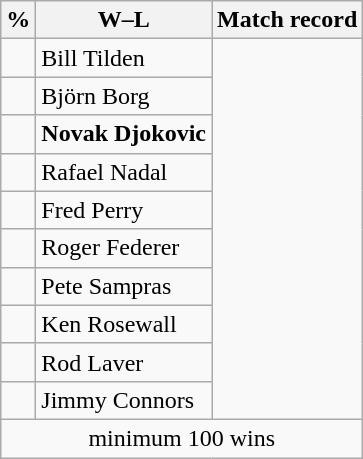<table class=wikitable style="display:inline-table;">
<tr>
<th>%</th>
<th>W–L</th>
<th>Match record</th>
</tr>
<tr>
<td></td>
<td> Bill Tilden</td>
</tr>
<tr>
<td></td>
<td> Björn Borg</td>
</tr>
<tr>
<td></td>
<td> <strong>Novak Djokovic</strong></td>
</tr>
<tr>
<td></td>
<td> Rafael Nadal</td>
</tr>
<tr>
<td></td>
<td> Fred Perry</td>
</tr>
<tr>
<td></td>
<td> Roger Federer</td>
</tr>
<tr>
<td></td>
<td> Pete Sampras</td>
</tr>
<tr>
<td></td>
<td> Ken Rosewall</td>
</tr>
<tr>
<td></td>
<td> Rod Laver</td>
</tr>
<tr>
<td></td>
<td> Jimmy Connors</td>
</tr>
<tr>
<td colspan="3" style="text-align:center;">minimum 100 wins</td>
</tr>
</table>
